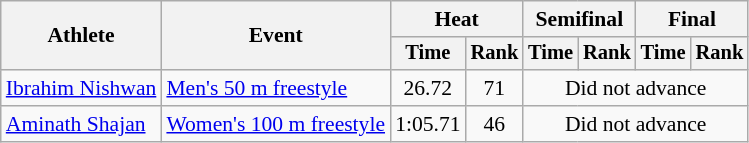<table class="wikitable" style="font-size:90%">
<tr>
<th rowspan="2">Athlete</th>
<th rowspan="2">Event</th>
<th colspan="2">Heat</th>
<th colspan="2">Semifinal</th>
<th colspan="2">Final</th>
</tr>
<tr style="font-size:95%">
<th>Time</th>
<th>Rank</th>
<th>Time</th>
<th>Rank</th>
<th>Time</th>
<th>Rank</th>
</tr>
<tr style="text-align:center;">
<td style="text-align:left;"><a href='#'>Ibrahim Nishwan</a></td>
<td style="text-align:left;"><a href='#'>Men's 50 m freestyle</a></td>
<td>26.72</td>
<td>71</td>
<td colspan="4">Did not advance</td>
</tr>
<tr style="text-align:center;">
<td style="text-align:left;"><a href='#'>Aminath Shajan</a></td>
<td style="text-align:left;"><a href='#'>Women's 100 m freestyle</a></td>
<td>1:05.71</td>
<td>46</td>
<td colspan="4">Did not advance</td>
</tr>
</table>
